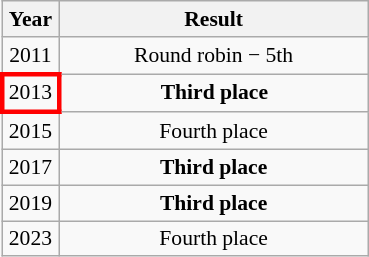<table class="wikitable" style="text-align: center; font-size:90%">
<tr>
<th>Year</th>
<th style="width:200px">Result</th>
</tr>
<tr>
<td> 2011</td>
<td>Round robin − 5th</td>
</tr>
<tr>
<td style="border: 3px solid red"> 2013</td>
<td><strong> Third place</strong></td>
</tr>
<tr>
<td> 2015</td>
<td>Fourth place</td>
</tr>
<tr>
<td> 2017</td>
<td><strong> Third place</strong></td>
</tr>
<tr>
<td> 2019</td>
<td><strong> Third place</strong></td>
</tr>
<tr>
<td> 2023</td>
<td>Fourth place</td>
</tr>
</table>
